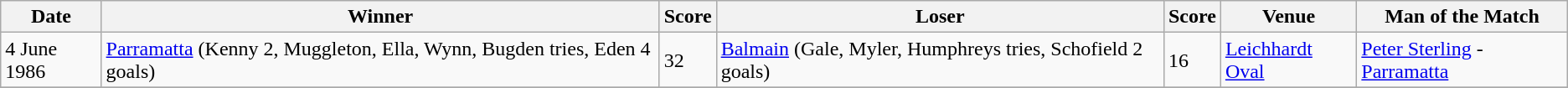<table class="wikitable">
<tr>
<th>Date</th>
<th>Winner</th>
<th>Score</th>
<th>Loser</th>
<th>Score</th>
<th>Venue</th>
<th>Man of the Match</th>
</tr>
<tr>
<td>4 June 1986</td>
<td> <a href='#'>Parramatta</a> (Kenny 2, Muggleton, Ella, Wynn, Bugden tries, Eden 4 goals)</td>
<td>32</td>
<td> <a href='#'>Balmain</a> (Gale, Myler, Humphreys tries, Schofield 2 goals)</td>
<td>16</td>
<td><a href='#'>Leichhardt Oval</a></td>
<td><a href='#'>Peter Sterling</a> - <a href='#'>Parramatta</a></td>
</tr>
<tr>
</tr>
</table>
